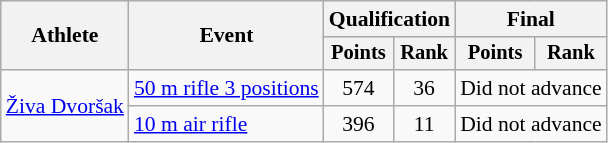<table class="wikitable" style="font-size:90%">
<tr>
<th rowspan="2">Athlete</th>
<th rowspan="2">Event</th>
<th colspan=2>Qualification</th>
<th colspan=2>Final</th>
</tr>
<tr style="font-size:95%">
<th>Points</th>
<th>Rank</th>
<th>Points</th>
<th>Rank</th>
</tr>
<tr align=center>
<td align=left rowspan=2><a href='#'>Živa Dvoršak</a></td>
<td align=left><a href='#'>50 m rifle 3 positions</a></td>
<td>574</td>
<td>36</td>
<td colspan=2>Did not advance</td>
</tr>
<tr align=center>
<td align=left><a href='#'>10 m air rifle</a></td>
<td>396</td>
<td>11</td>
<td colspan=2>Did not advance</td>
</tr>
</table>
